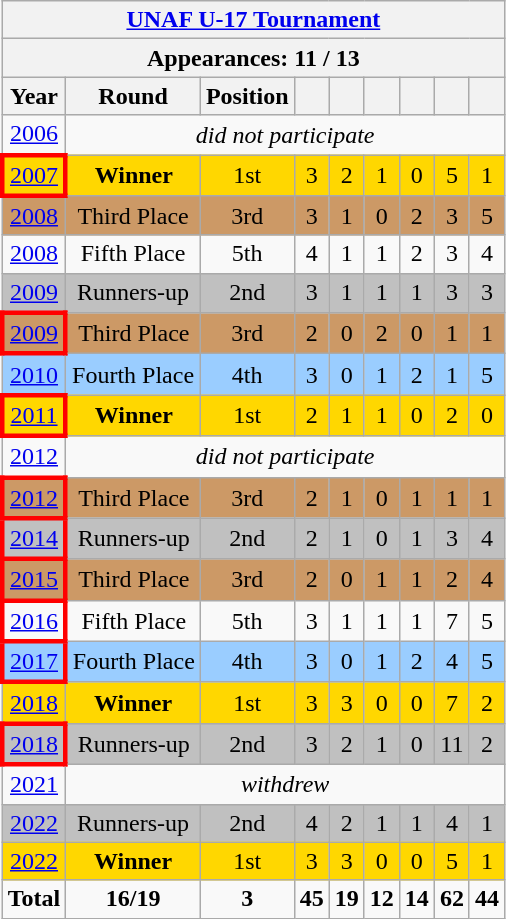<table class="wikitable" style="text-align: center;">
<tr>
<th colspan=9><a href='#'>UNAF U-17 Tournament</a></th>
</tr>
<tr>
<th colspan=9>Appearances: 11 / 13</th>
</tr>
<tr>
<th>Year</th>
<th>Round</th>
<th>Position</th>
<th></th>
<th></th>
<th></th>
<th></th>
<th></th>
<th></th>
</tr>
<tr>
<td> <a href='#'>2006</a></td>
<td rowspan=1 colspan=8><em>did not participate</em></td>
</tr>
<tr bgcolor=gold>
<td style="border: 3px solid red"> <a href='#'>2007</a></td>
<td><strong>Winner</strong></td>
<td>1st</td>
<td>3</td>
<td>2</td>
<td>1</td>
<td>0</td>
<td>5</td>
<td>1</td>
</tr>
<tr style="background:#c96;">
<td> <a href='#'>2008</a></td>
<td>Third Place</td>
<td>3rd</td>
<td>3</td>
<td>1</td>
<td>0</td>
<td>2</td>
<td>3</td>
<td>5</td>
</tr>
<tr>
<td> <a href='#'>2008</a></td>
<td>Fifth Place</td>
<td>5th</td>
<td>4</td>
<td>1</td>
<td>1</td>
<td>2</td>
<td>3</td>
<td>4</td>
</tr>
<tr bgcolor=silver>
<td> <a href='#'>2009</a></td>
<td>Runners-up</td>
<td>2nd</td>
<td>3</td>
<td>1</td>
<td>1</td>
<td>1</td>
<td>3</td>
<td>3</td>
</tr>
<tr style="background:#c96;">
<td style="border: 3px solid red"> <a href='#'>2009</a></td>
<td>Third Place</td>
<td>3rd</td>
<td>2</td>
<td>0</td>
<td>2</td>
<td>0</td>
<td>1</td>
<td>1</td>
</tr>
<tr style="background:#9acdff;">
<td> <a href='#'>2010</a></td>
<td>Fourth Place</td>
<td>4th</td>
<td>3</td>
<td>0</td>
<td>1</td>
<td>2</td>
<td>1</td>
<td>5</td>
</tr>
<tr bgcolor=gold>
<td style="border: 3px solid red"> <a href='#'>2011</a></td>
<td><strong>Winner</strong></td>
<td>1st</td>
<td>2</td>
<td>1</td>
<td>1</td>
<td>0</td>
<td>2</td>
<td>0</td>
</tr>
<tr>
<td> <a href='#'>2012</a></td>
<td rowspan=1 colspan=8><em>did not participate</em></td>
</tr>
<tr style="background:#c96;">
<td style="border: 3px solid red"> <a href='#'>2012</a></td>
<td>Third Place</td>
<td>3rd</td>
<td>2</td>
<td>1</td>
<td>0</td>
<td>1</td>
<td>1</td>
<td>1</td>
</tr>
<tr bgcolor=silver>
<td style="border: 3px solid red"> <a href='#'>2014</a></td>
<td>Runners-up</td>
<td>2nd</td>
<td>2</td>
<td>1</td>
<td>0</td>
<td>1</td>
<td>3</td>
<td>4</td>
</tr>
<tr style="background:#c96;">
<td style="border: 3px solid red"> <a href='#'>2015</a></td>
<td>Third Place</td>
<td>3rd</td>
<td>2</td>
<td>0</td>
<td>1</td>
<td>1</td>
<td>2</td>
<td>4</td>
</tr>
<tr>
<td style="border: 3px solid red"> <a href='#'>2016</a></td>
<td>Fifth Place</td>
<td>5th</td>
<td>3</td>
<td>1</td>
<td>1</td>
<td>1</td>
<td>7</td>
<td>5</td>
</tr>
<tr style="background:#9acdff;">
<td style="border: 3px solid red"> <a href='#'>2017</a></td>
<td>Fourth Place</td>
<td>4th</td>
<td>3</td>
<td>0</td>
<td>1</td>
<td>2</td>
<td>4</td>
<td>5</td>
</tr>
<tr bgcolor=gold>
<td> <a href='#'>2018</a></td>
<td><strong>Winner</strong></td>
<td>1st</td>
<td>3</td>
<td>3</td>
<td>0</td>
<td>0</td>
<td>7</td>
<td>2</td>
</tr>
<tr bgcolor=silver>
<td style="border: 3px solid red"> <a href='#'>2018</a></td>
<td>Runners-up</td>
<td>2nd</td>
<td>3</td>
<td>2</td>
<td>1</td>
<td>0</td>
<td>11</td>
<td>2</td>
</tr>
<tr>
<td> <a href='#'>2021</a></td>
<td colspan=8><em>withdrew</em></td>
</tr>
<tr bgcolor=silver>
<td> <a href='#'>2022</a></td>
<td>Runners-up</td>
<td>2nd</td>
<td>4</td>
<td>2</td>
<td>1</td>
<td>1</td>
<td>4</td>
<td>1</td>
</tr>
<tr bgcolor=gold>
<td> <a href='#'>2022</a></td>
<td><strong>Winner</strong></td>
<td>1st</td>
<td>3</td>
<td>3</td>
<td>0</td>
<td>0</td>
<td>5</td>
<td>1</td>
</tr>
<tr>
<td><strong>Total</strong></td>
<td><strong>16/19</strong></td>
<td><strong>3</strong></td>
<td><strong>45</strong></td>
<td><strong>19</strong></td>
<td><strong>12</strong></td>
<td><strong>14</strong></td>
<td><strong>62</strong></td>
<td><strong>44</strong></td>
</tr>
</table>
